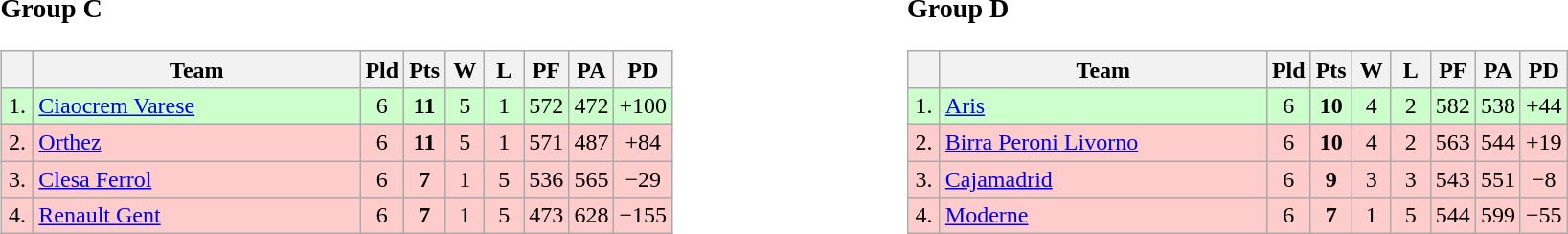<table>
<tr>
<td style="vertical-align:top; width:33%;"><br><h3>Group C</h3><table class="wikitable" style="text-align:center">
<tr>
<th width=15></th>
<th width=220>Team</th>
<th width=20>Pld</th>
<th width=20>Pts</th>
<th width=20>W</th>
<th width=20>L</th>
<th width=20>PF</th>
<th width=20>PA</th>
<th width=20>PD</th>
</tr>
<tr style="background: #ccffcc;">
<td>1.</td>
<td align=left> <a href='#'>Ciaocrem Varese</a></td>
<td>6</td>
<td><strong>11</strong></td>
<td>5</td>
<td>1</td>
<td>572</td>
<td>472</td>
<td>+100</td>
</tr>
<tr style="background: #ffcccc;">
<td>2.</td>
<td align=left> <a href='#'>Orthez</a></td>
<td>6</td>
<td><strong>11</strong></td>
<td>5</td>
<td>1</td>
<td>571</td>
<td>487</td>
<td>+84</td>
</tr>
<tr style="background: #ffcccc;">
<td>3.</td>
<td align=left> <a href='#'>Clesa Ferrol</a></td>
<td>6</td>
<td><strong>7</strong></td>
<td>1</td>
<td>5</td>
<td>536</td>
<td>565</td>
<td>−29</td>
</tr>
<tr style="background: #ffcccc;">
<td>4.</td>
<td align=left> <a href='#'>Renault Gent</a></td>
<td>6</td>
<td><strong>7</strong></td>
<td>1</td>
<td>5</td>
<td>473</td>
<td>628</td>
<td>−155</td>
</tr>
</table>
</td>
<td style="vertical-align:top; width:33%;"><br><h3>Group D</h3><table class="wikitable" style="text-align:center">
<tr>
<th width=15></th>
<th width=220>Team</th>
<th width=20>Pld</th>
<th width=20>Pts</th>
<th width=20>W</th>
<th width=20>L</th>
<th width=20>PF</th>
<th width=20>PA</th>
<th width=20>PD</th>
</tr>
<tr style="background: #ccffcc;">
<td>1.</td>
<td align=left> <a href='#'>Aris</a></td>
<td>6</td>
<td><strong>10</strong></td>
<td>4</td>
<td>2</td>
<td>582</td>
<td>538</td>
<td>+44</td>
</tr>
<tr style="background: #ffcccc;">
<td>2.</td>
<td align=left> <a href='#'>Birra Peroni Livorno</a></td>
<td>6</td>
<td><strong>10</strong></td>
<td>4</td>
<td>2</td>
<td>563</td>
<td>544</td>
<td>+19</td>
</tr>
<tr style="background: #ffcccc;">
<td>3.</td>
<td align=left> <a href='#'>Cajamadrid</a></td>
<td>6</td>
<td><strong>9</strong></td>
<td>3</td>
<td>3</td>
<td>543</td>
<td>551</td>
<td>−8</td>
</tr>
<tr style="background: #ffcccc;">
<td>4.</td>
<td align=left> <a href='#'>Moderne</a></td>
<td>6</td>
<td><strong>7</strong></td>
<td>1</td>
<td>5</td>
<td>544</td>
<td>599</td>
<td>−55</td>
</tr>
</table>
</td>
</tr>
</table>
